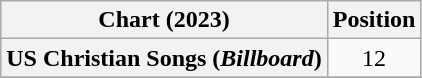<table class="wikitable plainrowheaders" style="text-align:center">
<tr>
<th scope="col">Chart (2023)</th>
<th scope="col">Position</th>
</tr>
<tr>
<th scope="row">US Christian Songs (<em>Billboard</em>)</th>
<td>12</td>
</tr>
<tr>
</tr>
</table>
